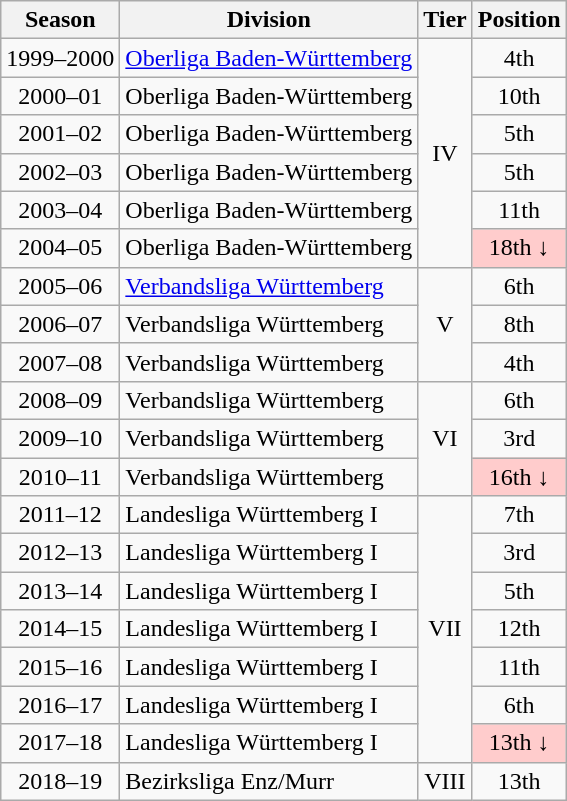<table class="wikitable">
<tr>
<th>Season</th>
<th>Division</th>
<th>Tier</th>
<th>Position</th>
</tr>
<tr align="center">
<td>1999–2000</td>
<td align="left"><a href='#'>Oberliga Baden-Württemberg</a></td>
<td rowspan=6>IV</td>
<td>4th</td>
</tr>
<tr align="center">
<td>2000–01</td>
<td align="left">Oberliga Baden-Württemberg</td>
<td>10th</td>
</tr>
<tr align="center">
<td>2001–02</td>
<td align="left">Oberliga Baden-Württemberg</td>
<td>5th</td>
</tr>
<tr align="center">
<td>2002–03</td>
<td align="left">Oberliga Baden-Württemberg</td>
<td>5th</td>
</tr>
<tr align="center">
<td>2003–04</td>
<td align="left">Oberliga Baden-Württemberg</td>
<td>11th</td>
</tr>
<tr align="center">
<td>2004–05</td>
<td align="left">Oberliga Baden-Württemberg</td>
<td style="background:#ffcccc">18th ↓</td>
</tr>
<tr align="center">
<td>2005–06</td>
<td align="left"><a href='#'>Verbandsliga Württemberg</a></td>
<td rowspan=3>V</td>
<td>6th</td>
</tr>
<tr align="center">
<td>2006–07</td>
<td align="left">Verbandsliga Württemberg</td>
<td>8th</td>
</tr>
<tr align="center">
<td>2007–08</td>
<td align="left">Verbandsliga Württemberg</td>
<td>4th</td>
</tr>
<tr align="center">
<td>2008–09</td>
<td align="left">Verbandsliga Württemberg</td>
<td rowspan=3>VI</td>
<td>6th</td>
</tr>
<tr align="center">
<td>2009–10</td>
<td align="left">Verbandsliga Württemberg</td>
<td>3rd</td>
</tr>
<tr align="center">
<td>2010–11</td>
<td align="left">Verbandsliga Württemberg</td>
<td style="background:#ffcccc">16th ↓</td>
</tr>
<tr align="center">
<td>2011–12</td>
<td align="left">Landesliga Württemberg I</td>
<td rowspan=7>VII</td>
<td>7th</td>
</tr>
<tr align="center">
<td>2012–13</td>
<td align="left">Landesliga Württemberg I</td>
<td>3rd</td>
</tr>
<tr align="center">
<td>2013–14</td>
<td align="left">Landesliga Württemberg I</td>
<td>5th</td>
</tr>
<tr align="center">
<td>2014–15</td>
<td align="left">Landesliga Württemberg I</td>
<td>12th</td>
</tr>
<tr align="center">
<td>2015–16</td>
<td align="left">Landesliga Württemberg I</td>
<td>11th</td>
</tr>
<tr align="center">
<td>2016–17</td>
<td align="left">Landesliga Württemberg I</td>
<td>6th</td>
</tr>
<tr align="center">
<td>2017–18</td>
<td align="left">Landesliga Württemberg I</td>
<td style="background:#ffcccc">13th ↓</td>
</tr>
<tr align="center">
<td>2018–19</td>
<td align="left">Bezirksliga Enz/Murr</td>
<td>VIII</td>
<td>13th</td>
</tr>
</table>
